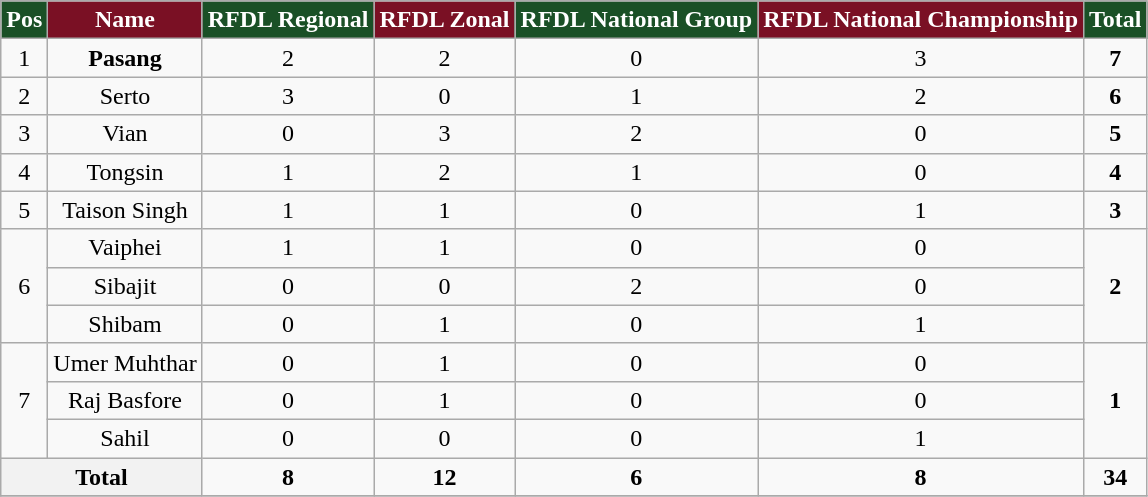<table class="wikitable" margin-left:1em;float:center>
<tr>
<th style="background:#1A5026; color:white; text-align:center;">Pos</th>
<th style="background:#7A1024; color:white; text-align:center;">Name</th>
<th style="background:#1A5026; color:white; text-align:center;">RFDL Regional</th>
<th style="background:#7A1024; color:white; text-align:center;">RFDL Zonal</th>
<th style="background:#1A5026; color:white; text-align:center;">RFDL National Group</th>
<th style="background:#7A1024; color:white; text-align:center;">RFDL National Championship</th>
<th style="background:#1A5026; color:white; text-align:center;">Total</th>
</tr>
<tr>
<td rowspan= "1" style="text-align:center">1</td>
<td style="text-align:center"><strong>Pasang</strong></td>
<td style="text-align:center">2</td>
<td style="text-align:center">2</td>
<td style="text-align:center">0</td>
<td style="text-align:center">3</td>
<td style="text-align:center"><strong>7</strong></td>
</tr>
<tr>
<td rowspan= "1" style="text-align:center">2</td>
<td style="text-align:center">Serto</td>
<td style="text-align:center">3</td>
<td style="text-align:center">0</td>
<td style="text-align:center">1</td>
<td style="text-align:center">2</td>
<td style="text-align:center"><strong>6</strong></td>
</tr>
<tr>
<td rowspan= "1" style="text-align:center">3</td>
<td style="text-align:center">Vian</td>
<td style="text-align:center">0</td>
<td style="text-align:center">3</td>
<td style="text-align:center">2</td>
<td style="text-align:center">0</td>
<td style="text-align:center"><strong>5</strong></td>
</tr>
<tr>
<td rowspan= "1" style="text-align:center">4</td>
<td style="text-align:center">Tongsin</td>
<td style="text-align:center">1</td>
<td style="text-align:center">2</td>
<td style="text-align:center">1</td>
<td style="text-align:center">0</td>
<td style="text-align:center"><strong>4</strong></td>
</tr>
<tr>
<td rowspan= "1" style="text-align:center">5</td>
<td style="text-align:center">Taison Singh</td>
<td style="text-align:center">1</td>
<td style="text-align:center">1</td>
<td style="text-align:center">0</td>
<td style="text-align:center">1</td>
<td style="text-align:center"><strong>3</strong></td>
</tr>
<tr>
<td rowspan="3" style="text-align:center">6</td>
<td style="text-align:center">Vaiphei</td>
<td style="text-align:center">1</td>
<td style="text-align:center">1</td>
<td style="text-align:center">0</td>
<td style="text-align:center">0</td>
<td rowspan="3" style="text-align:center"><strong>2</strong></td>
</tr>
<tr>
<td style="text-align:center">Sibajit</td>
<td style="text-align:center">0</td>
<td style="text-align:center">0</td>
<td style="text-align:center">2</td>
<td style="text-align:center">0</td>
</tr>
<tr>
<td style="text-align:center">Shibam</td>
<td style="text-align:center">0</td>
<td style="text-align:center">1</td>
<td style="text-align:center">0</td>
<td style="text-align:center">1</td>
</tr>
<tr>
<td rowspan="3" style="text-align:center">7</td>
<td style="text-align:center">Umer Muhthar</td>
<td style="text-align:center">0</td>
<td style="text-align:center">1</td>
<td style="text-align:center">0</td>
<td style="text-align:center">0</td>
<td rowspan="3" style="text-align:center"><strong>1</strong></td>
</tr>
<tr>
<td style="text-align:center">Raj Basfore</td>
<td style="text-align:center">0</td>
<td style="text-align:center">1</td>
<td style="text-align:center">0</td>
<td style="text-align:center">0</td>
</tr>
<tr>
<td style="text-align:center">Sahil</td>
<td style="text-align:center">0</td>
<td style="text-align:center">0</td>
<td style="text-align:center">0</td>
<td style="text-align:center">1</td>
</tr>
<tr>
<th colspan="2">Total</th>
<td style="text-align:center"><strong>8</strong></td>
<td style="text-align:center"><strong>12</strong></td>
<td style="text-align:center"><strong>6</strong></td>
<td style="text-align:center"><strong>8</strong></td>
<td style="text-align:center"><strong>34</strong></td>
</tr>
<tr>
</tr>
</table>
